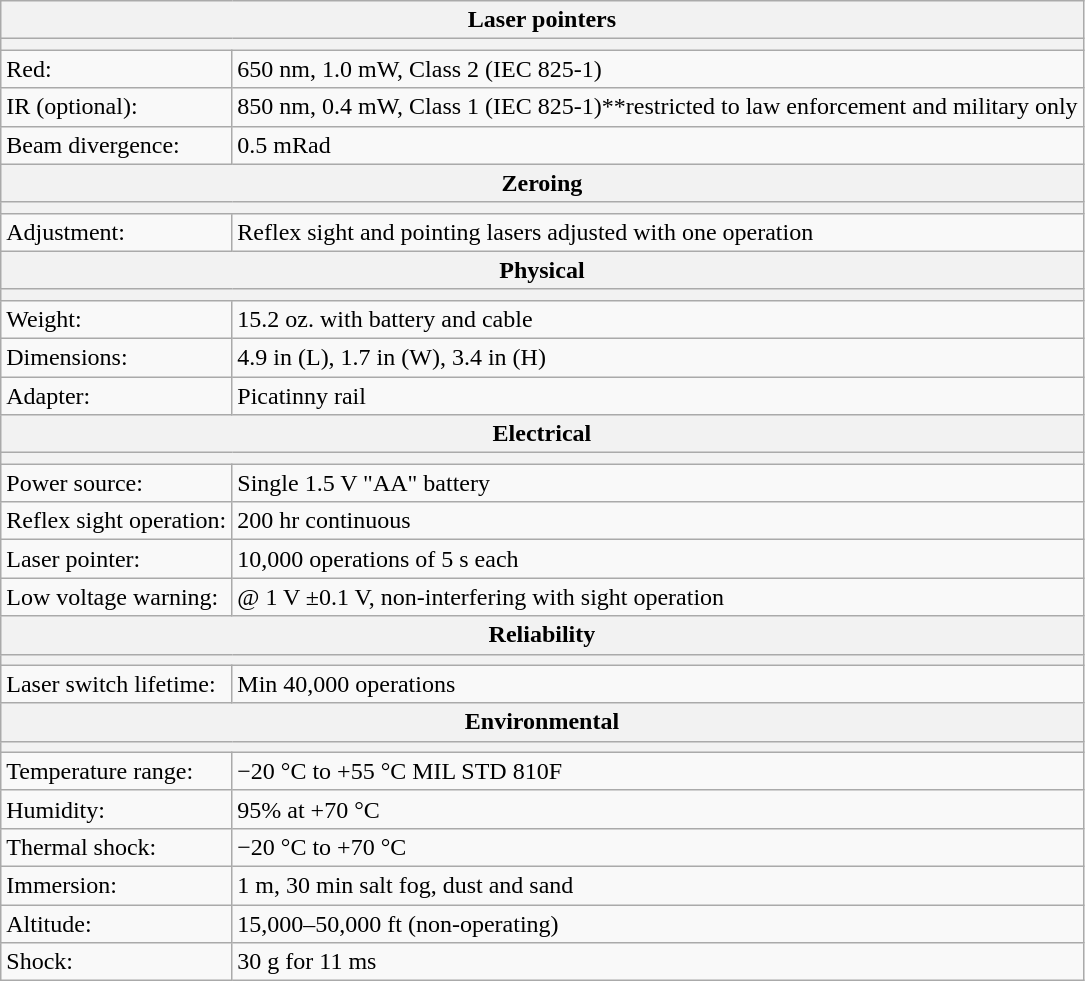<table class="wikitable">
<tr>
<th colspan="3">Laser pointers</th>
</tr>
<tr>
<th colspan="3"></th>
</tr>
<tr>
<td>Red:</td>
<td>650 nm, 1.0 mW, Class 2 (IEC 825-1)</td>
</tr>
<tr>
<td>IR (optional):</td>
<td>850 nm, 0.4 mW, Class 1 (IEC 825-1)**restricted to law enforcement and military only</td>
</tr>
<tr>
<td>Beam divergence:</td>
<td>0.5 mRad</td>
</tr>
<tr>
<th colspan="3">Zeroing</th>
</tr>
<tr>
<th colspan="3"></th>
</tr>
<tr>
<td>Adjustment:</td>
<td>Reflex sight and pointing lasers adjusted with one operation</td>
</tr>
<tr>
<th colspan="3">Physical</th>
</tr>
<tr>
<th colspan="3"></th>
</tr>
<tr>
<td>Weight:</td>
<td>15.2 oz. with battery and cable</td>
</tr>
<tr>
<td>Dimensions:</td>
<td>4.9 in (L), 1.7 in (W), 3.4 in (H)</td>
</tr>
<tr>
<td>Adapter:</td>
<td>Picatinny rail</td>
</tr>
<tr>
<th colspan="3">Electrical</th>
</tr>
<tr>
<th colspan="3"></th>
</tr>
<tr>
<td>Power source:</td>
<td>Single 1.5 V "AA" battery</td>
</tr>
<tr>
<td>Reflex sight operation:</td>
<td>200 hr continuous</td>
</tr>
<tr>
<td>Laser pointer:</td>
<td>10,000 operations of 5 s each</td>
</tr>
<tr>
<td>Low voltage warning:</td>
<td>@ 1 V ±0.1 V, non-interfering with sight operation</td>
</tr>
<tr>
<th colspan="3">Reliability</th>
</tr>
<tr>
<th colspan="3"></th>
</tr>
<tr>
<td>Laser switch lifetime:</td>
<td>Min 40,000 operations</td>
</tr>
<tr>
<th colspan="3">Environmental</th>
</tr>
<tr>
<th colspan="3"></th>
</tr>
<tr>
<td>Temperature range:</td>
<td>−20 °C to +55 °C MIL STD 810F</td>
</tr>
<tr>
<td>Humidity:</td>
<td>95% at +70 °C</td>
</tr>
<tr>
<td>Thermal shock:</td>
<td>−20 °C to +70 °C</td>
</tr>
<tr>
<td>Immersion:</td>
<td>1 m, 30 min salt fog, dust and sand</td>
</tr>
<tr>
<td>Altitude:</td>
<td>15,000–50,000 ft (non-operating)</td>
</tr>
<tr>
<td>Shock:</td>
<td>30 g for 11 ms</td>
</tr>
</table>
